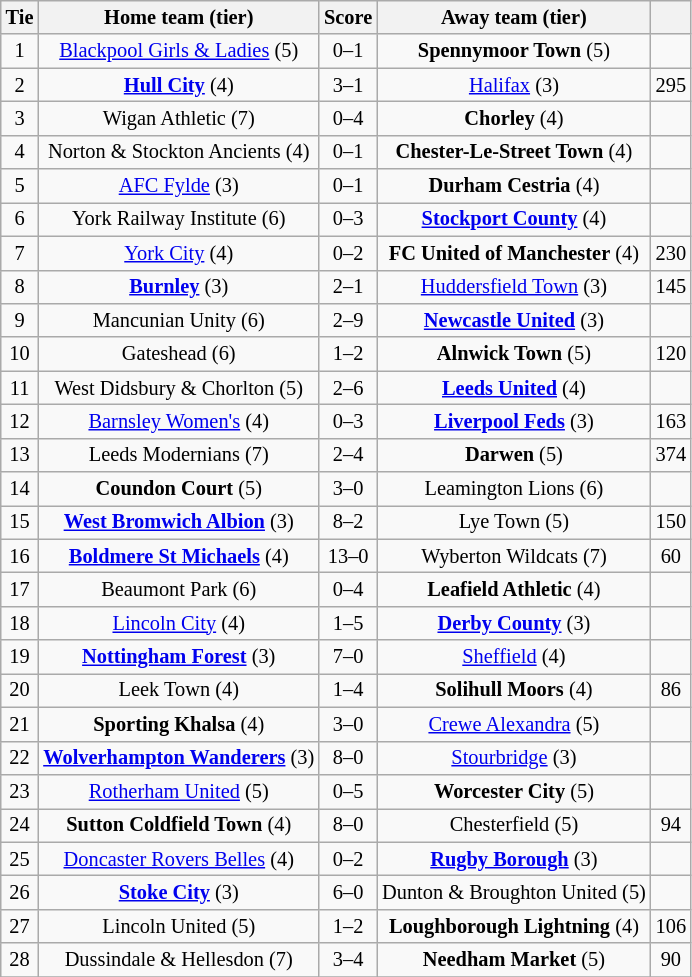<table class="wikitable" style="text-align:center; font-size:85%">
<tr>
<th>Tie</th>
<th>Home team (tier)</th>
<th>Score</th>
<th>Away team (tier)</th>
<th></th>
</tr>
<tr>
<td>1</td>
<td><a href='#'>Blackpool Girls & Ladies</a> (5)</td>
<td>0–1</td>
<td><strong>Spennymoor Town</strong> (5)</td>
<td></td>
</tr>
<tr>
<td>2</td>
<td><strong><a href='#'>Hull City</a></strong> (4)</td>
<td>3–1</td>
<td><a href='#'>Halifax</a> (3)</td>
<td>295</td>
</tr>
<tr>
<td>3</td>
<td>Wigan Athletic (7)</td>
<td>0–4</td>
<td><strong>Chorley</strong> (4)</td>
<td></td>
</tr>
<tr>
<td>4</td>
<td>Norton & Stockton Ancients (4)</td>
<td>0–1</td>
<td><strong>Chester-Le-Street Town</strong> (4)</td>
<td></td>
</tr>
<tr>
<td>5</td>
<td><a href='#'>AFC Fylde</a> (3)</td>
<td>0–1</td>
<td><strong>Durham Cestria</strong> (4)</td>
<td></td>
</tr>
<tr>
<td>6</td>
<td>York Railway Institute (6)</td>
<td>0–3</td>
<td><strong><a href='#'>Stockport County</a></strong> (4)</td>
<td></td>
</tr>
<tr>
<td>7</td>
<td><a href='#'>York City</a> (4)</td>
<td>0–2</td>
<td><strong>FC United of Manchester</strong> (4)</td>
<td>230</td>
</tr>
<tr>
<td>8</td>
<td><strong><a href='#'>Burnley</a></strong> (3)</td>
<td>2–1</td>
<td><a href='#'>Huddersfield Town</a> (3)</td>
<td>145</td>
</tr>
<tr>
<td>9</td>
<td>Mancunian Unity (6)</td>
<td>2–9</td>
<td><strong><a href='#'>Newcastle United</a></strong> (3)</td>
<td></td>
</tr>
<tr>
<td>10</td>
<td>Gateshead (6)</td>
<td>1–2</td>
<td><strong>Alnwick Town</strong> (5)</td>
<td>120</td>
</tr>
<tr>
<td>11</td>
<td>West Didsbury & Chorlton (5)</td>
<td>2–6</td>
<td><strong><a href='#'>Leeds United</a></strong> (4)</td>
<td></td>
</tr>
<tr>
<td>12</td>
<td><a href='#'>Barnsley Women's</a> (4)</td>
<td>0–3</td>
<td><strong><a href='#'>Liverpool Feds</a></strong> (3)</td>
<td>163</td>
</tr>
<tr>
<td>13</td>
<td>Leeds Modernians (7)</td>
<td>2–4</td>
<td><strong>Darwen</strong> (5)</td>
<td>374</td>
</tr>
<tr>
<td>14</td>
<td><strong>Coundon Court</strong> (5)</td>
<td>3–0</td>
<td>Leamington Lions (6)</td>
<td></td>
</tr>
<tr>
<td>15</td>
<td><strong><a href='#'>West Bromwich Albion</a></strong> (3)</td>
<td>8–2</td>
<td>Lye Town (5)</td>
<td>150</td>
</tr>
<tr>
<td>16</td>
<td><strong><a href='#'>Boldmere St Michaels</a></strong> (4)</td>
<td>13–0</td>
<td>Wyberton Wildcats (7)</td>
<td>60</td>
</tr>
<tr>
<td>17</td>
<td>Beaumont Park (6)</td>
<td>0–4</td>
<td><strong>Leafield Athletic</strong> (4)</td>
<td></td>
</tr>
<tr>
<td>18</td>
<td><a href='#'>Lincoln City</a> (4)</td>
<td>1–5</td>
<td><strong><a href='#'>Derby County</a></strong> (3)</td>
<td></td>
</tr>
<tr>
<td>19</td>
<td><strong><a href='#'>Nottingham Forest</a></strong> (3)</td>
<td>7–0</td>
<td><a href='#'>Sheffield</a> (4)</td>
<td></td>
</tr>
<tr>
<td>20</td>
<td>Leek Town (4)</td>
<td>1–4</td>
<td><strong>Solihull Moors</strong> (4)</td>
<td>86</td>
</tr>
<tr>
<td>21</td>
<td><strong>Sporting Khalsa</strong> (4)</td>
<td>3–0</td>
<td><a href='#'>Crewe Alexandra</a> (5)</td>
<td></td>
</tr>
<tr>
<td>22</td>
<td><strong><a href='#'>Wolverhampton Wanderers</a></strong> (3)</td>
<td>8–0</td>
<td><a href='#'>Stourbridge</a> (3)</td>
<td></td>
</tr>
<tr>
<td>23</td>
<td><a href='#'>Rotherham United</a> (5)</td>
<td>0–5</td>
<td><strong>Worcester City</strong> (5)</td>
<td></td>
</tr>
<tr>
<td>24</td>
<td><strong>Sutton Coldfield Town</strong> (4)</td>
<td>8–0</td>
<td>Chesterfield (5)</td>
<td>94</td>
</tr>
<tr>
<td>25</td>
<td><a href='#'>Doncaster Rovers Belles</a> (4)</td>
<td>0–2</td>
<td><strong><a href='#'>Rugby Borough</a></strong> (3)</td>
<td></td>
</tr>
<tr>
<td>26</td>
<td><strong><a href='#'>Stoke City</a></strong> (3)</td>
<td>6–0</td>
<td>Dunton & Broughton United (5)</td>
<td></td>
</tr>
<tr>
<td>27</td>
<td>Lincoln United (5)</td>
<td>1–2</td>
<td><strong>Loughborough Lightning</strong> (4)</td>
<td>106</td>
</tr>
<tr>
<td>28</td>
<td>Dussindale & Hellesdon (7)</td>
<td>3–4</td>
<td><strong>Needham Market</strong> (5)</td>
<td>90</td>
</tr>
<tr>
</tr>
</table>
